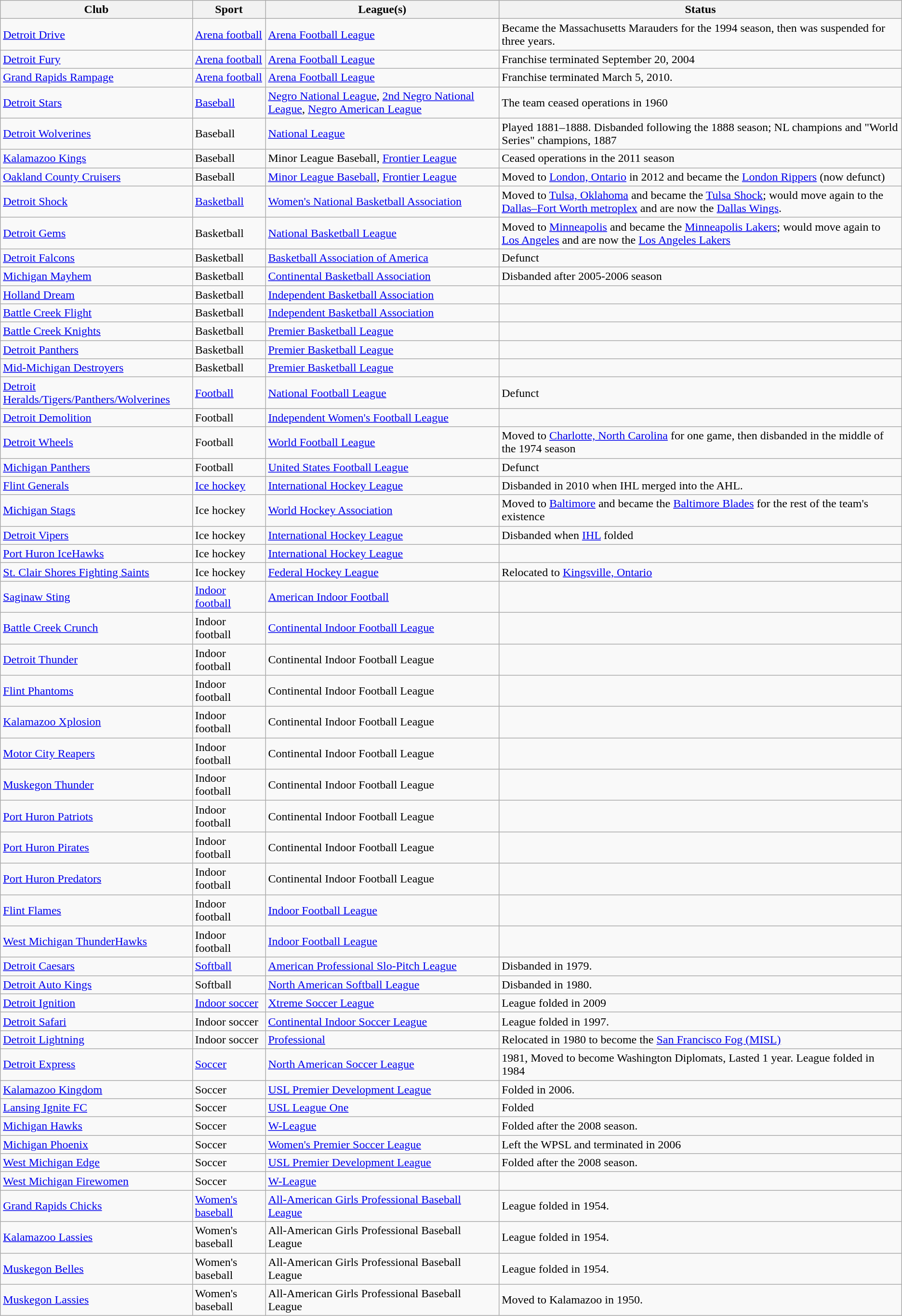<table class="wikitable">
<tr>
<th>Club</th>
<th>Sport</th>
<th>League(s)</th>
<th>Status</th>
</tr>
<tr>
<td><a href='#'>Detroit Drive</a></td>
<td><a href='#'>Arena football</a></td>
<td><a href='#'>Arena Football League</a></td>
<td>Became the Massachusetts Marauders for the 1994 season, then was suspended for three years.</td>
</tr>
<tr>
<td><a href='#'>Detroit Fury</a></td>
<td><a href='#'>Arena football</a></td>
<td><a href='#'>Arena Football League</a></td>
<td>Franchise terminated September 20, 2004</td>
</tr>
<tr>
<td><a href='#'>Grand Rapids Rampage</a></td>
<td><a href='#'>Arena football</a></td>
<td><a href='#'>Arena Football League</a></td>
<td>Franchise terminated March 5, 2010.</td>
</tr>
<tr>
<td><a href='#'>Detroit Stars</a></td>
<td><a href='#'>Baseball</a></td>
<td><a href='#'>Negro National League</a>, <a href='#'>2nd Negro National League</a>, <a href='#'>Negro American League</a></td>
<td>The team ceased operations in 1960</td>
</tr>
<tr>
<td><a href='#'>Detroit Wolverines</a></td>
<td>Baseball</td>
<td><a href='#'>National League</a></td>
<td>Played 1881–1888. Disbanded following the 1888 season; NL champions and "World Series" champions, 1887</td>
</tr>
<tr>
<td><a href='#'>Kalamazoo Kings</a></td>
<td>Baseball</td>
<td>Minor League Baseball, <a href='#'>Frontier League</a></td>
<td>Ceased operations in the 2011 season</td>
</tr>
<tr>
<td><a href='#'>Oakland County Cruisers</a></td>
<td>Baseball</td>
<td><a href='#'>Minor League Baseball</a>, <a href='#'>Frontier League</a></td>
<td>Moved to <a href='#'>London, Ontario</a> in 2012 and became the <a href='#'>London Rippers</a> (now defunct)</td>
</tr>
<tr>
<td><a href='#'>Detroit Shock</a></td>
<td><a href='#'>Basketball</a></td>
<td><a href='#'>Women's National Basketball Association</a></td>
<td>Moved to <a href='#'>Tulsa, Oklahoma</a> and became the <a href='#'>Tulsa Shock</a>; would move again to the <a href='#'>Dallas–Fort Worth metroplex</a> and are now the <a href='#'>Dallas Wings</a>.</td>
</tr>
<tr>
<td><a href='#'>Detroit Gems</a></td>
<td>Basketball</td>
<td><a href='#'>National Basketball League</a></td>
<td>Moved to <a href='#'>Minneapolis</a> and became the <a href='#'>Minneapolis Lakers</a>; would move again to <a href='#'>Los Angeles</a> and are now the <a href='#'>Los Angeles Lakers</a></td>
</tr>
<tr>
<td><a href='#'>Detroit Falcons</a></td>
<td>Basketball</td>
<td><a href='#'>Basketball Association of America</a></td>
<td>Defunct</td>
</tr>
<tr>
<td><a href='#'>Michigan Mayhem</a></td>
<td>Basketball</td>
<td><a href='#'>Continental Basketball Association</a></td>
<td>Disbanded after 2005-2006 season</td>
</tr>
<tr>
<td><a href='#'>Holland Dream</a></td>
<td>Basketball</td>
<td><a href='#'>Independent Basketball Association</a></td>
<td></td>
</tr>
<tr>
<td><a href='#'>Battle Creek Flight</a></td>
<td>Basketball</td>
<td><a href='#'>Independent Basketball Association</a></td>
<td></td>
</tr>
<tr>
<td><a href='#'>Battle Creek Knights</a></td>
<td>Basketball</td>
<td><a href='#'>Premier Basketball League</a></td>
<td></td>
</tr>
<tr>
<td><a href='#'>Detroit Panthers</a></td>
<td>Basketball</td>
<td><a href='#'>Premier Basketball League</a></td>
<td></td>
</tr>
<tr>
<td><a href='#'>Mid-Michigan Destroyers</a></td>
<td>Basketball</td>
<td><a href='#'>Premier Basketball League</a></td>
<td></td>
</tr>
<tr>
<td><a href='#'>Detroit Heralds/Tigers/Panthers/Wolverines</a></td>
<td><a href='#'>Football</a></td>
<td><a href='#'>National Football League</a></td>
<td>Defunct</td>
</tr>
<tr>
<td><a href='#'>Detroit Demolition</a></td>
<td>Football</td>
<td><a href='#'>Independent Women's Football League</a></td>
<td></td>
</tr>
<tr>
<td><a href='#'>Detroit Wheels</a></td>
<td>Football</td>
<td><a href='#'>World Football League</a></td>
<td>Moved to <a href='#'>Charlotte, North Carolina</a> for one game, then disbanded in the middle of the 1974 season</td>
</tr>
<tr>
<td><a href='#'>Michigan Panthers</a></td>
<td>Football</td>
<td><a href='#'>United States Football League</a></td>
<td>Defunct</td>
</tr>
<tr>
<td><a href='#'>Flint Generals</a></td>
<td><a href='#'>Ice hockey</a></td>
<td><a href='#'>International Hockey League</a></td>
<td>Disbanded in 2010 when IHL merged into the AHL.</td>
</tr>
<tr>
<td><a href='#'>Michigan Stags</a></td>
<td>Ice hockey</td>
<td><a href='#'>World Hockey Association</a></td>
<td>Moved to <a href='#'>Baltimore</a> and became the <a href='#'>Baltimore Blades</a> for the rest of the team's existence</td>
</tr>
<tr>
<td><a href='#'>Detroit Vipers</a></td>
<td>Ice hockey</td>
<td><a href='#'>International Hockey League</a></td>
<td>Disbanded when <a href='#'>IHL</a> folded</td>
</tr>
<tr>
<td><a href='#'>Port Huron IceHawks</a></td>
<td>Ice hockey</td>
<td><a href='#'>International Hockey League</a></td>
<td></td>
</tr>
<tr>
<td><a href='#'>St. Clair Shores Fighting Saints</a></td>
<td>Ice hockey</td>
<td><a href='#'>Federal Hockey League</a></td>
<td>Relocated to <a href='#'>Kingsville, Ontario</a></td>
</tr>
<tr>
<td><a href='#'>Saginaw Sting</a></td>
<td><a href='#'>Indoor football</a></td>
<td><a href='#'>American Indoor Football</a></td>
<td></td>
</tr>
<tr>
<td><a href='#'>Battle Creek Crunch</a></td>
<td>Indoor football</td>
<td><a href='#'>Continental Indoor Football League</a></td>
<td></td>
</tr>
<tr>
<td><a href='#'>Detroit Thunder</a></td>
<td>Indoor football</td>
<td>Continental Indoor Football League</td>
<td></td>
</tr>
<tr>
<td><a href='#'>Flint Phantoms</a></td>
<td>Indoor football</td>
<td>Continental Indoor Football League</td>
<td></td>
</tr>
<tr>
<td><a href='#'>Kalamazoo Xplosion</a></td>
<td>Indoor football</td>
<td>Continental Indoor Football League</td>
<td></td>
</tr>
<tr>
<td><a href='#'>Motor City Reapers</a></td>
<td>Indoor football</td>
<td>Continental Indoor Football League</td>
<td></td>
</tr>
<tr>
<td><a href='#'>Muskegon Thunder</a></td>
<td>Indoor football</td>
<td>Continental Indoor Football League</td>
<td></td>
</tr>
<tr>
<td><a href='#'>Port Huron Patriots</a></td>
<td>Indoor football</td>
<td>Continental Indoor Football League</td>
<td></td>
</tr>
<tr>
<td><a href='#'>Port Huron Pirates</a></td>
<td>Indoor football</td>
<td>Continental Indoor Football League</td>
<td></td>
</tr>
<tr>
<td><a href='#'>Port Huron Predators</a></td>
<td>Indoor football</td>
<td>Continental Indoor Football League</td>
<td></td>
</tr>
<tr>
<td><a href='#'>Flint Flames</a></td>
<td>Indoor football</td>
<td><a href='#'>Indoor Football League</a></td>
<td></td>
</tr>
<tr>
<td><a href='#'>West Michigan ThunderHawks</a></td>
<td>Indoor football</td>
<td><a href='#'>Indoor Football League</a></td>
<td></td>
</tr>
<tr>
<td><a href='#'>Detroit Caesars</a></td>
<td><a href='#'>Softball</a></td>
<td><a href='#'>American Professional Slo-Pitch League</a></td>
<td>Disbanded in 1979.</td>
</tr>
<tr>
<td><a href='#'>Detroit Auto Kings</a></td>
<td>Softball</td>
<td><a href='#'>North American Softball League</a></td>
<td>Disbanded in 1980.</td>
</tr>
<tr>
<td><a href='#'>Detroit Ignition</a></td>
<td><a href='#'>Indoor soccer</a></td>
<td><a href='#'>Xtreme Soccer League</a></td>
<td>League folded in 2009</td>
</tr>
<tr>
<td><a href='#'>Detroit Safari</a></td>
<td>Indoor soccer</td>
<td><a href='#'>Continental Indoor Soccer League</a></td>
<td>League folded in 1997.</td>
</tr>
<tr>
<td><a href='#'>Detroit Lightning</a></td>
<td>Indoor soccer</td>
<td><a href='#'>Professional</a></td>
<td>Relocated in 1980 to become the <a href='#'>San Francisco Fog (MISL)</a></td>
</tr>
<tr>
<td><a href='#'>Detroit Express</a></td>
<td><a href='#'>Soccer</a></td>
<td><a href='#'>North American Soccer League</a></td>
<td>1981, Moved to become Washington Diplomats, Lasted 1 year. League folded in 1984</td>
</tr>
<tr>
<td><a href='#'>Kalamazoo Kingdom</a></td>
<td>Soccer</td>
<td><a href='#'>USL Premier Development League</a></td>
<td>Folded in 2006.</td>
</tr>
<tr>
<td><a href='#'>Lansing Ignite FC</a></td>
<td>Soccer</td>
<td><a href='#'>USL League One</a></td>
<td>Folded</td>
</tr>
<tr>
<td><a href='#'>Michigan Hawks</a></td>
<td>Soccer</td>
<td><a href='#'>W-League</a></td>
<td>Folded after the 2008 season.</td>
</tr>
<tr>
<td><a href='#'>Michigan Phoenix</a></td>
<td>Soccer</td>
<td><a href='#'>Women's Premier Soccer League</a></td>
<td>Left the WPSL and terminated in 2006</td>
</tr>
<tr>
<td><a href='#'>West Michigan Edge</a></td>
<td>Soccer</td>
<td><a href='#'>USL Premier Development League</a></td>
<td>Folded after the 2008 season.</td>
</tr>
<tr>
<td><a href='#'>West Michigan Firewomen</a></td>
<td>Soccer</td>
<td><a href='#'>W-League</a></td>
<td></td>
</tr>
<tr>
<td><a href='#'>Grand Rapids Chicks</a></td>
<td><a href='#'>Women's baseball</a></td>
<td><a href='#'>All-American Girls Professional Baseball League</a></td>
<td>League folded in 1954.</td>
</tr>
<tr>
<td><a href='#'>Kalamazoo Lassies</a></td>
<td>Women's baseball</td>
<td>All-American Girls Professional Baseball League</td>
<td>League folded in 1954.</td>
</tr>
<tr>
<td><a href='#'>Muskegon Belles</a></td>
<td>Women's baseball</td>
<td>All-American Girls Professional Baseball League</td>
<td>League folded in 1954.</td>
</tr>
<tr>
<td><a href='#'>Muskegon Lassies</a></td>
<td>Women's baseball</td>
<td>All-American Girls Professional Baseball League</td>
<td>Moved to Kalamazoo in 1950.</td>
</tr>
</table>
